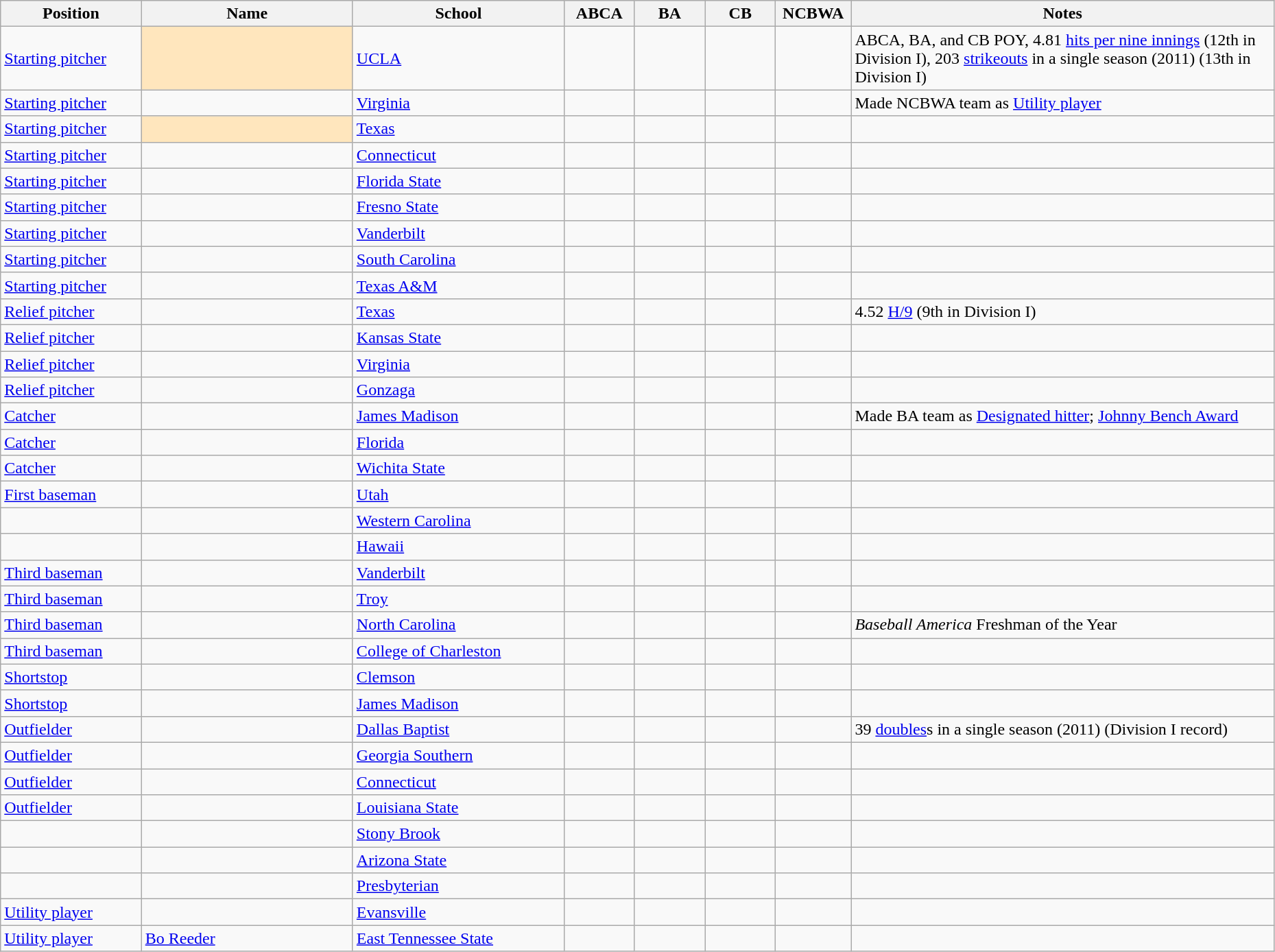<table class="wikitable sortable" style="width:98%;">
<tr>
<th scope="col" width=10%>Position</th>
<th scope="col" width=15%>Name</th>
<th scope="col" width=15%>School</th>
<th scope="col" width=5%>ABCA</th>
<th scope="col" width=5%>BA</th>
<th scope="col" width=5%>CB</th>
<th scope="col" width=5%>NCBWA</th>
<th scope="col" width=30% class="unsortable">Notes</th>
</tr>
<tr>
<td><a href='#'>Starting pitcher</a></td>
<td scope="row" style="background-color:#FFE6BD"> </td>
<td><a href='#'>UCLA</a></td>
<td></td>
<td></td>
<td></td>
<td></td>
<td>ABCA, BA, and CB POY, 4.81 <a href='#'>hits per nine innings</a> (12th in Division I), 203 <a href='#'>strikeouts</a> in a single season (2011) (13th in Division I)</td>
</tr>
<tr>
<td><a href='#'>Starting pitcher</a></td>
<td scope="row"> </td>
<td><a href='#'>Virginia</a></td>
<td></td>
<td></td>
<td></td>
<td></td>
<td>Made NCBWA team as <a href='#'>Utility player</a></td>
</tr>
<tr>
<td><a href='#'>Starting pitcher</a></td>
<td scope="row" style="background-color:#FFE6BD"> </td>
<td><a href='#'>Texas</a></td>
<td></td>
<td></td>
<td></td>
<td></td>
<td></td>
</tr>
<tr>
<td><a href='#'>Starting pitcher</a></td>
<td scope="row"></td>
<td><a href='#'>Connecticut</a></td>
<td></td>
<td></td>
<td></td>
<td></td>
<td></td>
</tr>
<tr>
<td><a href='#'>Starting pitcher</a></td>
<td scope="row"></td>
<td><a href='#'>Florida State</a></td>
<td></td>
<td></td>
<td></td>
<td></td>
<td></td>
</tr>
<tr>
<td><a href='#'>Starting pitcher</a></td>
<td scope="row"></td>
<td><a href='#'>Fresno State</a></td>
<td></td>
<td></td>
<td></td>
<td></td>
<td></td>
</tr>
<tr>
<td><a href='#'>Starting pitcher</a></td>
<td scope="row"></td>
<td><a href='#'>Vanderbilt</a></td>
<td></td>
<td></td>
<td></td>
<td></td>
<td></td>
</tr>
<tr>
<td><a href='#'>Starting pitcher</a></td>
<td scope="row"></td>
<td><a href='#'>South Carolina</a></td>
<td></td>
<td></td>
<td></td>
<td></td>
<td></td>
</tr>
<tr>
<td><a href='#'>Starting pitcher</a></td>
<td scope="row"></td>
<td><a href='#'>Texas A&M</a></td>
<td></td>
<td></td>
<td></td>
<td></td>
<td></td>
</tr>
<tr>
<td><a href='#'>Relief pitcher</a></td>
<td scope="row"></td>
<td><a href='#'>Texas</a></td>
<td></td>
<td></td>
<td></td>
<td></td>
<td>4.52 <a href='#'>H/9</a> (9th in Division I)</td>
</tr>
<tr>
<td><a href='#'>Relief pitcher</a></td>
<td scope="row"></td>
<td><a href='#'>Kansas State</a></td>
<td></td>
<td></td>
<td></td>
<td></td>
<td></td>
</tr>
<tr>
<td><a href='#'>Relief pitcher</a></td>
<td scope="row"></td>
<td><a href='#'>Virginia</a></td>
<td></td>
<td></td>
<td></td>
<td></td>
<td></td>
</tr>
<tr>
<td><a href='#'>Relief pitcher</a></td>
<td scope="row"></td>
<td><a href='#'>Gonzaga</a></td>
<td></td>
<td></td>
<td></td>
<td></td>
<td></td>
</tr>
<tr>
<td><a href='#'>Catcher</a></td>
<td scope="row"></td>
<td><a href='#'>James Madison</a></td>
<td></td>
<td></td>
<td></td>
<td></td>
<td>Made BA team as <a href='#'>Designated hitter</a>; <a href='#'>Johnny Bench Award</a></td>
</tr>
<tr>
<td><a href='#'>Catcher</a></td>
<td scope="row"></td>
<td><a href='#'>Florida</a></td>
<td></td>
<td></td>
<td></td>
<td></td>
<td></td>
</tr>
<tr>
<td><a href='#'>Catcher</a></td>
<td scope="row"></td>
<td><a href='#'>Wichita State</a></td>
<td></td>
<td></td>
<td></td>
<td></td>
<td></td>
</tr>
<tr>
<td><a href='#'>First baseman</a></td>
<td scope="row"> </td>
<td><a href='#'>Utah</a></td>
<td></td>
<td></td>
<td></td>
<td></td>
<td></td>
</tr>
<tr>
<td></td>
<td scope="row"></td>
<td><a href='#'>Western Carolina</a></td>
<td></td>
<td></td>
<td></td>
<td></td>
<td></td>
</tr>
<tr>
<td></td>
<td scope="row"></td>
<td><a href='#'>Hawaii</a></td>
<td></td>
<td></td>
<td></td>
<td></td>
<td></td>
</tr>
<tr>
<td><a href='#'>Third baseman</a></td>
<td scope="row"></td>
<td><a href='#'>Vanderbilt</a></td>
<td></td>
<td></td>
<td></td>
<td></td>
<td></td>
</tr>
<tr>
<td><a href='#'>Third baseman</a></td>
<td scope="row"></td>
<td><a href='#'>Troy</a></td>
<td></td>
<td></td>
<td></td>
<td></td>
<td></td>
</tr>
<tr>
<td><a href='#'>Third baseman</a></td>
<td scope="row"></td>
<td><a href='#'>North Carolina</a></td>
<td></td>
<td></td>
<td></td>
<td></td>
<td><em>Baseball America</em> Freshman of the Year</td>
</tr>
<tr>
<td><a href='#'>Third baseman</a></td>
<td scope="row"></td>
<td><a href='#'>College of Charleston</a></td>
<td></td>
<td></td>
<td></td>
<td></td>
<td></td>
</tr>
<tr>
<td><a href='#'>Shortstop</a></td>
<td scope="row"></td>
<td><a href='#'>Clemson</a></td>
<td></td>
<td></td>
<td></td>
<td></td>
<td></td>
</tr>
<tr>
<td><a href='#'>Shortstop</a></td>
<td scope="row"></td>
<td><a href='#'>James Madison</a></td>
<td></td>
<td></td>
<td></td>
<td></td>
<td></td>
</tr>
<tr>
<td><a href='#'>Outfielder</a></td>
<td scope="row"></td>
<td><a href='#'>Dallas Baptist</a></td>
<td></td>
<td></td>
<td></td>
<td></td>
<td>39 <a href='#'>doubles</a>s in a single season (2011) (Division I record)</td>
</tr>
<tr>
<td><a href='#'>Outfielder</a></td>
<td scope="row"></td>
<td><a href='#'>Georgia Southern</a></td>
<td></td>
<td></td>
<td></td>
<td></td>
<td></td>
</tr>
<tr>
<td><a href='#'>Outfielder</a></td>
<td scope="row"></td>
<td><a href='#'>Connecticut</a></td>
<td></td>
<td></td>
<td></td>
<td></td>
<td></td>
</tr>
<tr>
<td><a href='#'>Outfielder</a></td>
<td scope="row"></td>
<td><a href='#'>Louisiana State</a></td>
<td></td>
<td></td>
<td></td>
<td></td>
<td></td>
</tr>
<tr>
<td></td>
<td scope="row"></td>
<td><a href='#'>Stony Brook</a></td>
<td></td>
<td></td>
<td></td>
<td></td>
<td></td>
</tr>
<tr>
<td></td>
<td scope="row"></td>
<td><a href='#'>Arizona State</a></td>
<td></td>
<td></td>
<td></td>
<td></td>
<td></td>
</tr>
<tr>
<td></td>
<td scope="row"></td>
<td><a href='#'>Presbyterian</a></td>
<td></td>
<td></td>
<td></td>
<td></td>
<td></td>
</tr>
<tr>
<td><a href='#'>Utility player</a></td>
<td scope="row"></td>
<td><a href='#'>Evansville</a></td>
<td></td>
<td></td>
<td></td>
<td></td>
<td></td>
</tr>
<tr>
<td><a href='#'>Utility player</a></td>
<td><a href='#'>Bo Reeder</a></td>
<td><a href='#'>East Tennessee State</a></td>
<td></td>
<td></td>
<td></td>
<td></td>
<td></td>
</tr>
</table>
